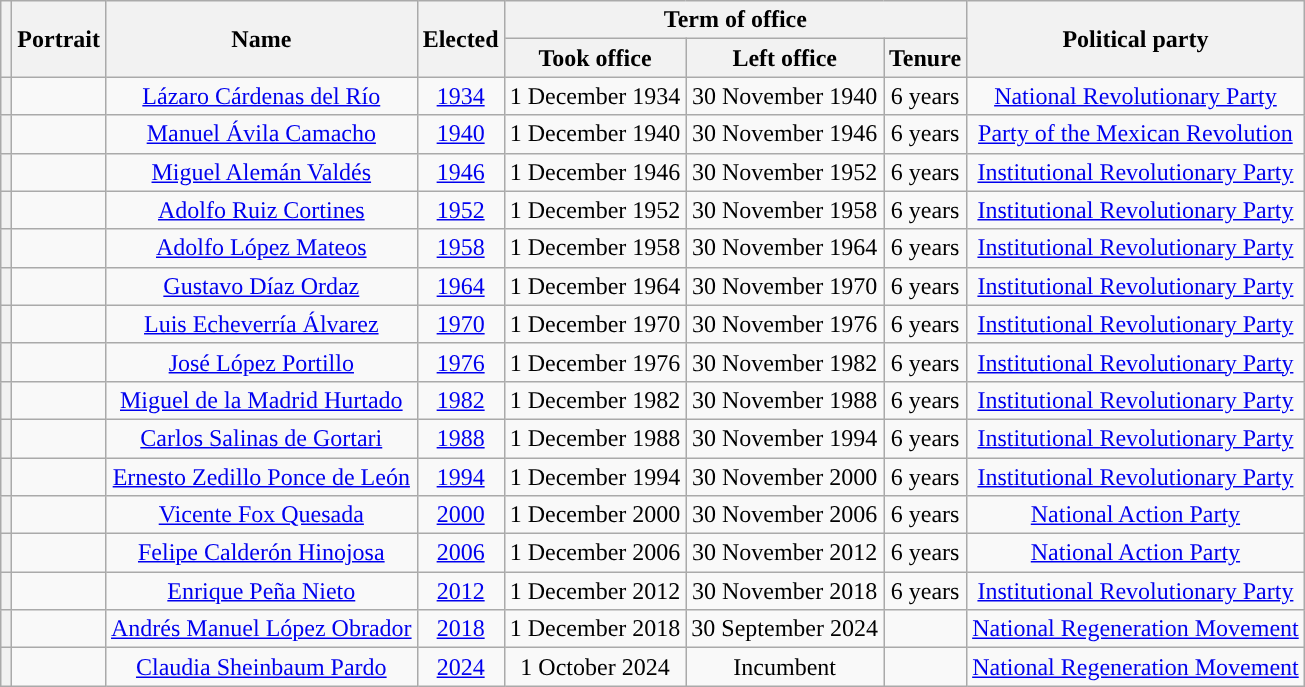<table class="wikitable" style="text-align:center;">
<tr>
<th rowspan="2"></th>
<th rowspan="2">Portrait</th>
<th rowspan="2">Name<br></th>
<th rowspan="2">Elected</th>
<th colspan="3">Term of office</th>
<th rowspan="2">Political party</th>
</tr>
<tr>
<th>Took office</th>
<th>Left office</th>
<th>Tenure</th>
</tr>
<tr>
<th style="background:"></th>
<td></td>
<td><a href='#'>Lázaro Cárdenas del Río</a><br></td>
<td><a href='#'>1934</a></td>
<td>1 December 1934</td>
<td>30 November 1940</td>
<td>6 years</td>
<td><a href='#'>National Revolutionary Party</a></td>
</tr>
<tr>
<th style="background:"></th>
<td></td>
<td><a href='#'>Manuel Ávila Camacho</a><br></td>
<td><a href='#'>1940</a></td>
<td>1 December 1940</td>
<td>30 November 1946</td>
<td>6 years</td>
<td><a href='#'>Party of the Mexican Revolution</a></td>
</tr>
<tr>
<th style="background:"></th>
<td></td>
<td><a href='#'>Miguel Alemán Valdés</a><br></td>
<td><a href='#'>1946</a></td>
<td>1 December 1946</td>
<td>30 November 1952</td>
<td>6 years</td>
<td><a href='#'>Institutional Revolutionary Party</a></td>
</tr>
<tr>
<th style="background:"></th>
<td></td>
<td><a href='#'>Adolfo Ruiz Cortines</a><br></td>
<td><a href='#'>1952</a></td>
<td>1 December 1952</td>
<td>30 November 1958</td>
<td>6 years</td>
<td><a href='#'>Institutional Revolutionary Party</a></td>
</tr>
<tr>
<th style="background:"></th>
<td></td>
<td><a href='#'>Adolfo López Mateos</a><br></td>
<td><a href='#'>1958</a></td>
<td>1 December 1958</td>
<td>30 November 1964</td>
<td>6 years</td>
<td><a href='#'>Institutional Revolutionary Party</a></td>
</tr>
<tr>
<th style="background:"></th>
<td></td>
<td><a href='#'>Gustavo Díaz Ordaz</a><br></td>
<td><a href='#'>1964</a></td>
<td>1 December 1964</td>
<td>30 November 1970</td>
<td>6 years</td>
<td><a href='#'>Institutional Revolutionary Party</a></td>
</tr>
<tr>
<th style="background:"></th>
<td></td>
<td><a href='#'>Luis Echeverría Álvarez</a><br></td>
<td><a href='#'>1970</a></td>
<td>1 December 1970</td>
<td>30 November 1976</td>
<td>6 years</td>
<td><a href='#'>Institutional Revolutionary Party</a></td>
</tr>
<tr>
<th style="background:"></th>
<td></td>
<td><a href='#'>José López Portillo</a><br></td>
<td><a href='#'>1976</a></td>
<td>1 December 1976</td>
<td>30 November 1982</td>
<td>6 years</td>
<td><a href='#'>Institutional Revolutionary Party</a></td>
</tr>
<tr>
<th style="background:"></th>
<td></td>
<td><a href='#'>Miguel de la Madrid Hurtado</a><br></td>
<td><a href='#'>1982</a></td>
<td>1 December 1982</td>
<td>30 November 1988</td>
<td>6 years</td>
<td><a href='#'>Institutional Revolutionary Party</a></td>
</tr>
<tr>
<th style="background:"></th>
<td></td>
<td><a href='#'>Carlos Salinas de Gortari</a><br></td>
<td><a href='#'>1988</a></td>
<td>1 December 1988</td>
<td>30 November 1994</td>
<td>6 years</td>
<td><a href='#'>Institutional Revolutionary Party</a></td>
</tr>
<tr>
<th style="background:"></th>
<td></td>
<td><a href='#'>Ernesto Zedillo Ponce de León</a><br></td>
<td><a href='#'>1994</a></td>
<td>1 December 1994</td>
<td>30 November 2000</td>
<td>6 years</td>
<td><a href='#'>Institutional Revolutionary Party</a></td>
</tr>
<tr>
<th style="background:"><a href='#'></a></th>
<td></td>
<td><a href='#'>Vicente Fox Quesada</a><br></td>
<td><a href='#'>2000</a></td>
<td>1 December 2000</td>
<td>30 November 2006</td>
<td>6 years</td>
<td><a href='#'>National Action Party</a></td>
</tr>
<tr>
<th style="background:"></th>
<td></td>
<td><a href='#'>Felipe Calderón Hinojosa</a><br></td>
<td><a href='#'>2006</a></td>
<td>1 December 2006</td>
<td>30 November 2012</td>
<td>6 years</td>
<td><a href='#'>National Action Party</a></td>
</tr>
<tr>
<th style="background:"></th>
<td></td>
<td><a href='#'>Enrique Peña Nieto</a><br></td>
<td><a href='#'>2012</a></td>
<td>1 December 2012</td>
<td>30 November 2018</td>
<td>6 years</td>
<td><a href='#'>Institutional Revolutionary Party</a></td>
</tr>
<tr>
<th style="background:"><a href='#'></a></th>
<td></td>
<td><a href='#'>Andrés Manuel López Obrador</a><br></td>
<td><a href='#'>2018</a></td>
<td>1 December 2018</td>
<td>30 September 2024</td>
<td></td>
<td><a href='#'>National Regeneration Movement</a></td>
</tr>
<tr>
<th style="background:"><a href='#'></a></th>
<td></td>
<td><a href='#'>Claudia Sheinbaum Pardo</a><br></td>
<td><a href='#'>2024</a></td>
<td>1 October 2024</td>
<td>Incumbent</td>
<td></td>
<td><a href='#'>National Regeneration Movement</a></td>
</tr>
</table>
